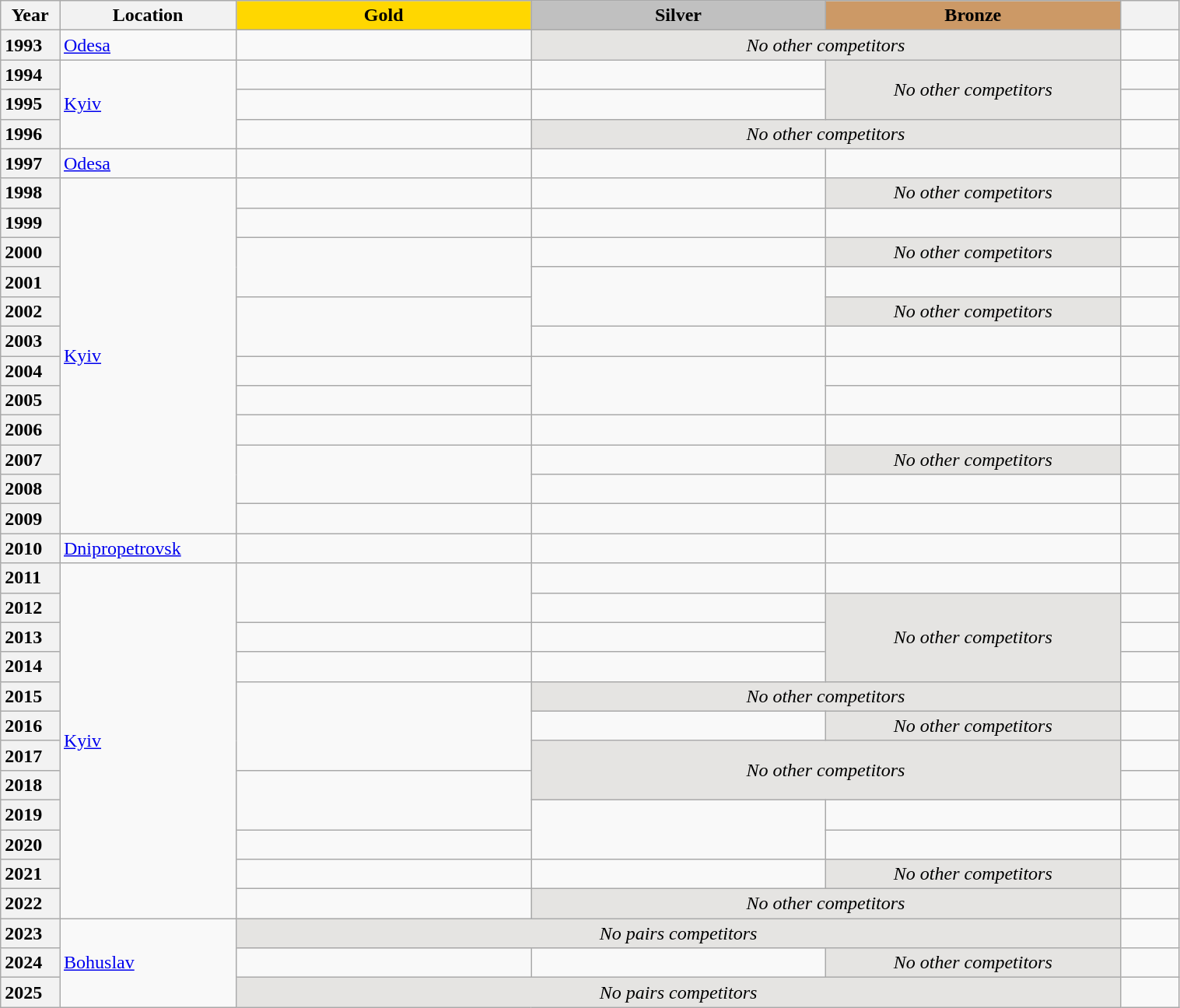<table class="wikitable unsortable" style="text-align:left; width:80%">
<tr>
<th scope="col" style="text-align:center; width:5%">Year</th>
<th scope="col" style="text-align:center; width:15%">Location</th>
<th scope="col" style="text-align:center; width:25%; background:gold">Gold</th>
<th scope="col" style="text-align:center; width:25%; background:silver">Silver</th>
<th scope="col" style="text-align:center; width:25%; background:#c96">Bronze</th>
<th scope="col" style="text-align:center; width:5%"></th>
</tr>
<tr>
<th scope="row" style="text-align:left">1993</th>
<td><a href='#'>Odesa</a></td>
<td></td>
<td colspan="2" align=center bgcolor="e5e4e2"><em>No other competitors</em></td>
<td></td>
</tr>
<tr>
<th scope="row" style="text-align:left">1994</th>
<td rowspan="3"><a href='#'>Kyiv</a></td>
<td></td>
<td></td>
<td rowspan="2" align="center" bgcolor="e5e4e2"><em>No other competitors</em></td>
<td></td>
</tr>
<tr>
<th scope="row" style="text-align:left">1995</th>
<td></td>
<td></td>
<td></td>
</tr>
<tr>
<th scope="row" style="text-align:left">1996</th>
<td></td>
<td colspan="2" align="center" bgcolor="e5e4e2"><em>No other competitors</em></td>
<td></td>
</tr>
<tr>
<th scope="row" style="text-align:left">1997</th>
<td><a href='#'>Odesa</a></td>
<td></td>
<td></td>
<td></td>
<td></td>
</tr>
<tr>
<th scope="row" style="text-align:left">1998</th>
<td rowspan="12"><a href='#'>Kyiv</a></td>
<td></td>
<td></td>
<td align="center" bgcolor="e5e4e2"><em>No other competitors</em></td>
<td></td>
</tr>
<tr>
<th scope="row" style="text-align:left">1999</th>
<td></td>
<td></td>
<td></td>
<td></td>
</tr>
<tr>
<th scope="row" style="text-align:left">2000</th>
<td rowspan="2"></td>
<td></td>
<td align="center" bgcolor="e5e4e2"><em>No other competitors</em></td>
<td></td>
</tr>
<tr>
<th scope="row" style="text-align:left">2001</th>
<td rowspan="2"></td>
<td></td>
<td></td>
</tr>
<tr>
<th scope="row" style="text-align:left">2002</th>
<td rowspan="2"></td>
<td align="center" bgcolor="e5e4e2"><em>No other competitors</em></td>
<td></td>
</tr>
<tr>
<th scope="row" style="text-align:left">2003</th>
<td></td>
<td></td>
<td></td>
</tr>
<tr>
<th scope="row" style="text-align:left">2004</th>
<td></td>
<td rowspan="2"></td>
<td></td>
<td></td>
</tr>
<tr>
<th scope="row" style="text-align:left">2005</th>
<td></td>
<td></td>
<td></td>
</tr>
<tr>
<th scope="row" style="text-align:left">2006</th>
<td></td>
<td></td>
<td></td>
<td></td>
</tr>
<tr>
<th scope="row" style="text-align:left">2007</th>
<td rowspan="2"></td>
<td></td>
<td align=center bgcolor="e5e4e2"><em>No other competitors</em></td>
<td></td>
</tr>
<tr>
<th scope="row" style="text-align:left">2008</th>
<td></td>
<td></td>
<td></td>
</tr>
<tr>
<th scope="row" style="text-align:left">2009</th>
<td></td>
<td></td>
<td></td>
<td></td>
</tr>
<tr>
<th scope="row" style="text-align:left">2010</th>
<td><a href='#'>Dnipropetrovsk</a></td>
<td></td>
<td></td>
<td></td>
<td></td>
</tr>
<tr>
<th scope="row" style="text-align:left">2011</th>
<td rowspan="12"><a href='#'>Kyiv</a></td>
<td rowspan="2"></td>
<td></td>
<td></td>
<td></td>
</tr>
<tr>
<th scope="row" style="text-align:left">2012</th>
<td></td>
<td rowspan="3" align=center bgcolor="e5e4e2"><em>No other competitors</em></td>
<td></td>
</tr>
<tr>
<th scope="row" style="text-align:left">2013</th>
<td></td>
<td></td>
<td></td>
</tr>
<tr>
<th scope="row" style="text-align:left">2014</th>
<td></td>
<td></td>
<td></td>
</tr>
<tr>
<th scope="row" style="text-align:left">2015</th>
<td rowspan="3"></td>
<td colspan="2" align="center" bgcolor="e5e4e2"><em>No other competitors</em></td>
<td></td>
</tr>
<tr>
<th scope="row" style="text-align:left">2016</th>
<td></td>
<td align="center" bgcolor="e5e4e2"><em>No other competitors</em></td>
<td></td>
</tr>
<tr>
<th scope="row" style="text-align:left">2017</th>
<td colspan="2" rowspan="2" align="center" bgcolor="e5e4e2"><em>No other competitors</em></td>
<td></td>
</tr>
<tr>
<th scope="row" style="text-align:left">2018</th>
<td rowspan="2"></td>
<td></td>
</tr>
<tr>
<th scope="row" style="text-align:left">2019</th>
<td rowspan="2"></td>
<td></td>
<td></td>
</tr>
<tr>
<th scope="row" style="text-align:left">2020</th>
<td></td>
<td></td>
<td></td>
</tr>
<tr>
<th scope="row" style="text-align:left">2021</th>
<td></td>
<td></td>
<td align="center" bgcolor="e5e4e2"><em>No other competitors</em></td>
<td></td>
</tr>
<tr>
<th scope="row" style="text-align:left">2022</th>
<td></td>
<td colspan="2" align="center" bgcolor="e5e4e2"><em>No other competitors</em></td>
<td></td>
</tr>
<tr>
<th scope="row" style="text-align:left">2023</th>
<td rowspan="3"><a href='#'>Bohuslav</a></td>
<td colspan="3" align="center" bgcolor="e5e4e2"><em>No pairs competitors</em></td>
<td></td>
</tr>
<tr>
<th scope="row" style="text-align:left">2024</th>
<td></td>
<td></td>
<td align="center" bgcolor="e5e4e2"><em>No other competitors</em></td>
<td></td>
</tr>
<tr>
<th scope="row" style="text-align:left">2025</th>
<td colspan="3" bgcolor="e5e4e2" align="center"><em>No pairs competitors</em></td>
<td></td>
</tr>
</table>
